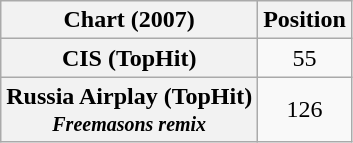<table class="wikitable plainrowheaders" style="text-align:center">
<tr>
<th scope="col">Chart (2007)</th>
<th scope="col">Position</th>
</tr>
<tr>
<th scope="row">CIS (TopHit)</th>
<td>55</td>
</tr>
<tr>
<th scope="row">Russia Airplay (TopHit)<br><small><em>Freemasons remix</em></small></th>
<td>126</td>
</tr>
</table>
